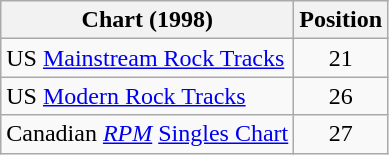<table class="wikitable" border="1">
<tr>
<th>Chart (1998)</th>
<th>Position</th>
</tr>
<tr>
<td>US <a href='#'>Mainstream Rock Tracks</a></td>
<td align="center">21</td>
</tr>
<tr>
<td>US <a href='#'>Modern Rock Tracks</a></td>
<td align="center">26</td>
</tr>
<tr>
<td>Canadian <em><a href='#'>RPM</a></em> <a href='#'>Singles Chart</a></td>
<td align="center">27</td>
</tr>
</table>
